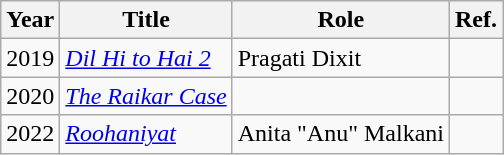<table class="wikitable">
<tr>
<th>Year</th>
<th>Title</th>
<th>Role</th>
<th>Ref.</th>
</tr>
<tr>
<td>2019</td>
<td><em><a href='#'>Dil Hi to Hai 2</a></em></td>
<td>Pragati Dixit</td>
<td></td>
</tr>
<tr>
<td>2020</td>
<td><em><a href='#'>The Raikar Case</a></em></td>
<td></td>
<td></td>
</tr>
<tr>
<td>2022</td>
<td><em><a href='#'>Roohaniyat</a></em></td>
<td>Anita "Anu" Malkani</td>
<td></td>
</tr>
</table>
